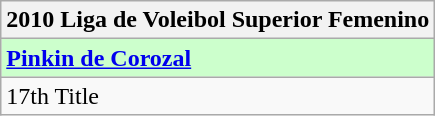<table class="wikitable">
<tr>
<th>2010 Liga de Voleibol Superior Femenino</th>
</tr>
<tr bgcolor=#ccffcc>
<td><strong><a href='#'>Pinkin de Corozal</a></strong></td>
</tr>
<tr>
<td>17th Title</td>
</tr>
</table>
